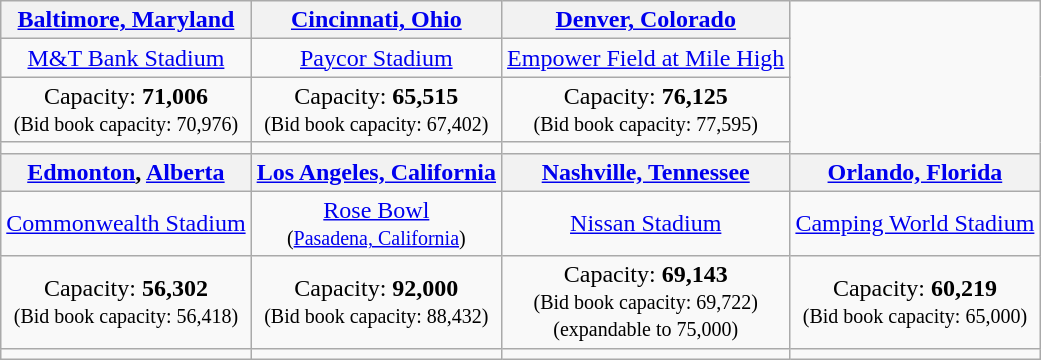<table class="wikitable" style="text-align:center">
<tr>
<th><a href='#'>Baltimore, Maryland</a></th>
<th><a href='#'>Cincinnati, Ohio</a></th>
<th><a href='#'>Denver, Colorado</a></th>
</tr>
<tr>
<td><a href='#'>M&T Bank Stadium</a></td>
<td><a href='#'>Paycor Stadium</a></td>
<td><a href='#'>Empower Field at Mile High</a></td>
</tr>
<tr>
<td>Capacity: <strong>71,006</strong><br><small>(Bid book capacity: 70,976)</small></td>
<td>Capacity: <strong>65,515</strong><br><small>(Bid book capacity: 67,402)</small></td>
<td>Capacity: <strong>76,125</strong><br><small>(Bid book capacity: 77,595)</small></td>
</tr>
<tr>
<td></td>
<td></td>
<td></td>
</tr>
<tr>
<th><a href='#'>Edmonton</a>, <a href='#'>Alberta</a></th>
<th><a href='#'>Los Angeles, California</a></th>
<th><a href='#'>Nashville, Tennessee</a></th>
<th><a href='#'>Orlando, Florida</a></th>
</tr>
<tr>
<td><a href='#'>Commonwealth Stadium</a></td>
<td><a href='#'>Rose Bowl</a><br><small>(<a href='#'>Pasadena, California</a>)</small></td>
<td><a href='#'>Nissan Stadium</a></td>
<td><a href='#'>Camping World Stadium</a></td>
</tr>
<tr>
<td>Capacity: <strong>56,302</strong><br><small>(Bid book capacity: 56,418)</small></td>
<td>Capacity: <strong>92,000</strong><br><small>(Bid book capacity: 88,432)</small></td>
<td>Capacity: <strong>69,143</strong><br><small>(Bid book capacity: 69,722)<br>(expandable to 75,000)</small></td>
<td>Capacity: <strong>60,219</strong><br><small>(Bid book capacity: 65,000)</small></td>
</tr>
<tr>
<td></td>
<td></td>
<td></td>
<td></td>
</tr>
</table>
